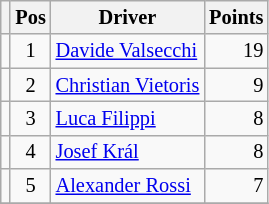<table class="wikitable" style="font-size:85%;">
<tr>
<th></th>
<th>Pos</th>
<th>Driver</th>
<th>Points</th>
</tr>
<tr>
<td align="left"></td>
<td align="center">1</td>
<td> <a href='#'>Davide Valsecchi</a></td>
<td align="right">19</td>
</tr>
<tr>
<td align="left"></td>
<td align="center">2</td>
<td> <a href='#'>Christian Vietoris</a></td>
<td align="right">9</td>
</tr>
<tr>
<td align="left"></td>
<td align="center">3</td>
<td> <a href='#'>Luca Filippi</a></td>
<td align="right">8</td>
</tr>
<tr>
<td align="left"></td>
<td align="center">4</td>
<td> <a href='#'>Josef Král</a></td>
<td align="right">8</td>
</tr>
<tr>
<td align="left"></td>
<td align="center">5</td>
<td> <a href='#'>Alexander Rossi</a></td>
<td align="right">7</td>
</tr>
<tr>
</tr>
</table>
